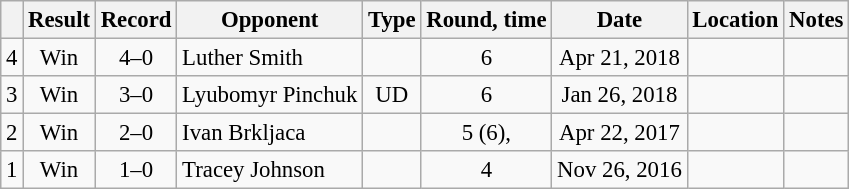<table class="wikitable" style="text-align:center; font-size:95%">
<tr>
<th></th>
<th>Result</th>
<th>Record</th>
<th>Opponent</th>
<th>Type</th>
<th>Round, time</th>
<th>Date</th>
<th>Location</th>
<th>Notes</th>
</tr>
<tr>
<td>4</td>
<td>Win</td>
<td>4–0</td>
<td align=left> Luther Smith</td>
<td></td>
<td>6</td>
<td>Apr 21, 2018</td>
<td align=left></td>
<td></td>
</tr>
<tr>
<td>3</td>
<td>Win</td>
<td>3–0</td>
<td align=left> Lyubomyr Pinchuk</td>
<td>UD</td>
<td>6</td>
<td>Jan 26, 2018</td>
<td align=left></td>
<td></td>
</tr>
<tr>
<td>2</td>
<td>Win</td>
<td>2–0</td>
<td align=left> Ivan Brkljaca</td>
<td></td>
<td>5 (6), </td>
<td>Apr 22, 2017</td>
<td align=left></td>
<td></td>
</tr>
<tr>
<td>1</td>
<td>Win</td>
<td>1–0</td>
<td align=left> Tracey Johnson</td>
<td></td>
<td>4</td>
<td>Nov 26, 2016</td>
<td align=left></td>
<td></td>
</tr>
</table>
